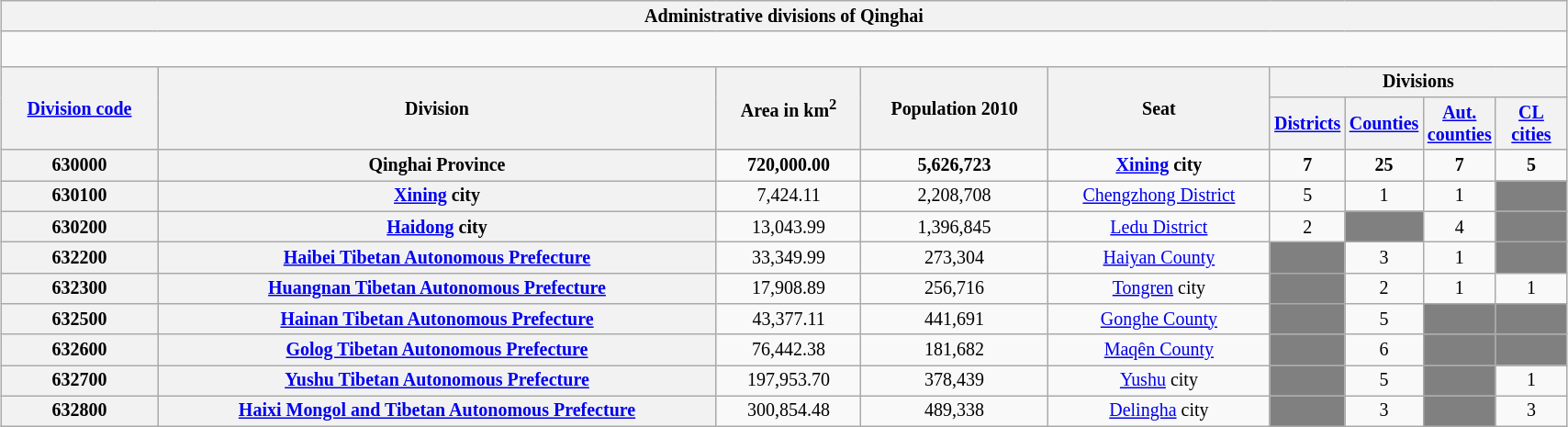<table class="wikitable" style="margin:1em auto 1em auto; width:90%; font-size:smaller; text-align:center">
<tr>
<th colspan="9"><strong>Administrative divisions of Qinghai</strong></th>
</tr>
<tr>
<td colspan="9" style="font-size:larger"><div><br> 










</div></td>
</tr>
<tr>
<th ! scope="col" rowspan="2"><a href='#'>Division code</a></th>
<th ! scope="col" rowspan="2">Division</th>
<th ! scope="col" rowspan="2">Area in km<sup>2</sup></th>
<th ! scope="col" rowspan="2">Population 2010</th>
<th ! scope="col" rowspan="2">Seat</th>
<th ! scope="col" colspan="4">Divisions</th>
</tr>
<tr>
<th ! scope="col" width="45"><a href='#'>Districts</a></th>
<th ! scope="col" width="45"><a href='#'>Counties</a></th>
<th ! scope="col" width="45"><a href='#'>Aut. counties</a></th>
<th ! scope="col" width="45"><a href='#'>CL cities</a></th>
</tr>
<tr style="font-weight: bold">
<th>630000</th>
<th>Qinghai Province</th>
<td>720,000.00</td>
<td>5,626,723</td>
<td><a href='#'>Xining</a> city</td>
<td>7</td>
<td>25</td>
<td>7</td>
<td>5</td>
</tr>
<tr>
<th>630100</th>
<th><a href='#'>Xining</a> city</th>
<td>7,424.11</td>
<td>2,208,708</td>
<td><a href='#'>Chengzhong District</a></td>
<td>5</td>
<td>1</td>
<td>1</td>
<td bgcolor="grey"></td>
</tr>
<tr>
<th>630200</th>
<th><a href='#'>Haidong</a> city</th>
<td>13,043.99</td>
<td>1,396,845</td>
<td><a href='#'>Ledu District</a></td>
<td>2</td>
<td bgcolor="grey"></td>
<td>4</td>
<td bgcolor="grey"></td>
</tr>
<tr>
<th>632200</th>
<th><a href='#'>Haibei Tibetan Autonomous Prefecture</a></th>
<td>33,349.99</td>
<td>273,304</td>
<td><a href='#'>Haiyan County</a></td>
<td bgcolor="grey"></td>
<td>3</td>
<td>1</td>
<td bgcolor="grey"></td>
</tr>
<tr>
<th>632300</th>
<th><a href='#'>Huangnan Tibetan Autonomous Prefecture</a></th>
<td>17,908.89</td>
<td>256,716</td>
<td><a href='#'>Tongren</a> city</td>
<td bgcolor="grey"></td>
<td>2</td>
<td>1</td>
<td>1</td>
</tr>
<tr>
<th>632500</th>
<th><a href='#'>Hainan Tibetan Autonomous Prefecture</a></th>
<td>43,377.11</td>
<td>441,691</td>
<td><a href='#'>Gonghe County</a></td>
<td bgcolor="grey"></td>
<td>5</td>
<td bgcolor="grey"></td>
<td bgcolor="grey"></td>
</tr>
<tr>
<th>632600</th>
<th><a href='#'>Golog Tibetan Autonomous Prefecture</a></th>
<td>76,442.38</td>
<td>181,682</td>
<td><a href='#'>Maqên County</a></td>
<td bgcolor="grey"></td>
<td>6</td>
<td bgcolor="grey"></td>
<td bgcolor="grey"></td>
</tr>
<tr>
<th>632700</th>
<th><a href='#'>Yushu Tibetan Autonomous Prefecture</a></th>
<td>197,953.70</td>
<td>378,439</td>
<td><a href='#'>Yushu</a> city</td>
<td bgcolor="grey"></td>
<td>5</td>
<td bgcolor="grey"></td>
<td>1</td>
</tr>
<tr>
<th>632800</th>
<th><a href='#'>Haixi Mongol and Tibetan Autonomous Prefecture</a></th>
<td>300,854.48</td>
<td>489,338</td>
<td><a href='#'>Delingha</a> city</td>
<td bgcolor="grey"></td>
<td>3</td>
<td bgcolor="grey"></td>
<td>3</td>
</tr>
</table>
